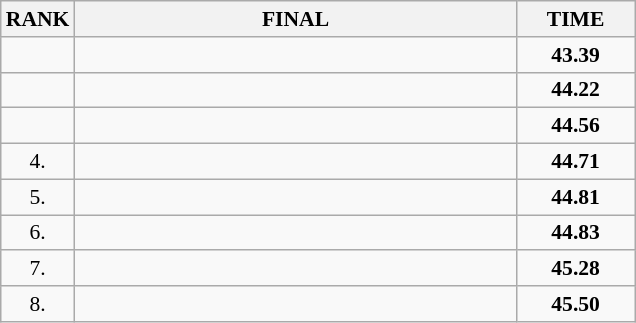<table class="wikitable" style="border-collapse: collapse; font-size: 90%;">
<tr>
<th>RANK</th>
<th style="width: 20em">FINAL</th>
<th style="width: 5em">TIME</th>
</tr>
<tr>
<td align="center"></td>
<td></td>
<td align="center"><strong>43.39</strong> </td>
</tr>
<tr>
<td align="center"></td>
<td></td>
<td align="center"><strong>44.22</strong></td>
</tr>
<tr>
<td align="center"></td>
<td></td>
<td align="center"><strong>44.56</strong></td>
</tr>
<tr>
<td align="center">4.</td>
<td></td>
<td align="center"><strong>44.71</strong></td>
</tr>
<tr>
<td align="center">5.</td>
<td></td>
<td align="center"><strong>44.81</strong></td>
</tr>
<tr>
<td align="center">6.</td>
<td></td>
<td align="center"><strong>44.83</strong></td>
</tr>
<tr>
<td align="center">7.</td>
<td></td>
<td align="center"><strong>45.28</strong></td>
</tr>
<tr>
<td align="center">8.</td>
<td></td>
<td align="center"><strong>45.50</strong></td>
</tr>
</table>
